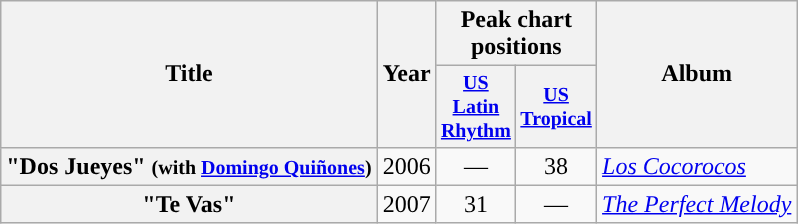<table class="wikitable plainrowheaders">
<tr>
<th rowspan="2">Title</th>
<th rowspan="2">Year</th>
<th colspan="2">Peak chart positions</th>
<th rowspan="2">Album</th>
</tr>
<tr style="font-size:smaller;">
<th width="45"><a href='#'>US Latin Rhythm</a><br></th>
<th width="45"><a href='#'>US Tropical</a><br></th>
</tr>
<tr>
<th scope="row">"Dos Jueyes" <small>(with <a href='#'>Domingo Quiñones</a>)</small></th>
<td>2006</td>
<td align="center">—</td>
<td align="center">38</td>
<td><em><a href='#'>Los Cocorocos</a></em></td>
</tr>
<tr>
<th scope="row">"Te Vas"</th>
<td>2007</td>
<td align="center">31</td>
<td align="center">—</td>
<td><em><a href='#'>The Perfect Melody</a></em></td>
</tr>
</table>
